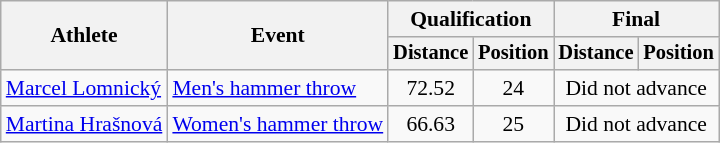<table class=wikitable style="font-size:90%">
<tr>
<th rowspan="2">Athlete</th>
<th rowspan="2">Event</th>
<th colspan="2">Qualification</th>
<th colspan="2">Final</th>
</tr>
<tr style="font-size:95%">
<th>Distance</th>
<th>Position</th>
<th>Distance</th>
<th>Position</th>
</tr>
<tr align=center>
<td align=left><a href='#'>Marcel Lomnický</a></td>
<td align=left><a href='#'>Men's hammer throw</a></td>
<td>72.52</td>
<td>24</td>
<td colspan="2">Did not advance</td>
</tr>
<tr align=center>
<td align=left><a href='#'>Martina Hrašnová</a></td>
<td align=left><a href='#'>Women's hammer throw</a></td>
<td>66.63</td>
<td>25</td>
<td colspan=2>Did not advance</td>
</tr>
</table>
